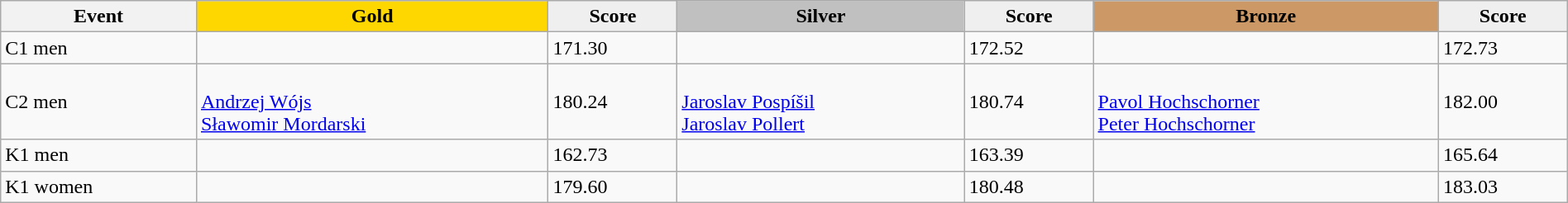<table class="wikitable" width=100%>
<tr>
<th>Event</th>
<td align=center bgcolor="gold"><strong>Gold</strong></td>
<td align=center bgcolor="EFEFEF"><strong>Score</strong></td>
<td align=center bgcolor="silver"><strong>Silver</strong></td>
<td align=center bgcolor="EFEFEF"><strong>Score</strong></td>
<td align=center bgcolor="CC9966"><strong>Bronze</strong></td>
<td align=center bgcolor="EFEFEF"><strong>Score</strong></td>
</tr>
<tr>
<td>C1 men</td>
<td></td>
<td>171.30</td>
<td></td>
<td>172.52</td>
<td></td>
<td>172.73</td>
</tr>
<tr>
<td>C2 men</td>
<td><br><a href='#'>Andrzej Wójs</a><br><a href='#'>Sławomir Mordarski</a></td>
<td>180.24</td>
<td><br><a href='#'>Jaroslav Pospíšil</a><br><a href='#'>Jaroslav Pollert</a></td>
<td>180.74</td>
<td><br><a href='#'>Pavol Hochschorner</a><br><a href='#'>Peter Hochschorner</a></td>
<td>182.00</td>
</tr>
<tr>
<td>K1 men</td>
<td></td>
<td>162.73</td>
<td></td>
<td>163.39</td>
<td></td>
<td>165.64</td>
</tr>
<tr>
<td>K1 women</td>
<td></td>
<td>179.60</td>
<td></td>
<td>180.48</td>
<td></td>
<td>183.03</td>
</tr>
</table>
